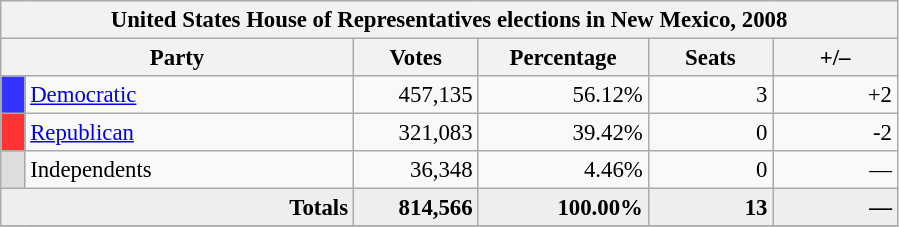<table class="wikitable" style="font-size: 95%;">
<tr>
<th colspan="6">United States House of Representatives elections in New Mexico, 2008</th>
</tr>
<tr>
<th colspan=2 style="width: 15em">Party</th>
<th style="width: 5em">Votes</th>
<th style="width: 7em">Percentage</th>
<th style="width: 5em">Seats</th>
<th style="width: 5em">+/–</th>
</tr>
<tr>
<th style="background-color:#3333FF; width: 3px"></th>
<td style="width: 130px"><a href='#'>Democratic</a></td>
<td align="right">457,135</td>
<td align="right">56.12%</td>
<td align="right">3</td>
<td align="right">+2</td>
</tr>
<tr>
<th style="background-color:#FF3333; width: 3px"></th>
<td style="width: 130px"><a href='#'>Republican</a></td>
<td align="right">321,083</td>
<td align="right">39.42%</td>
<td align="right">0</td>
<td align="right">-2</td>
</tr>
<tr>
<th style="background-color:#DDDDDD; width: 3px"></th>
<td style="width: 130px">Independents</td>
<td align="right">36,348</td>
<td align="right">4.46%</td>
<td align="right">0</td>
<td align="right">—</td>
</tr>
<tr bgcolor="#EEEEEE">
<td colspan="2" align="right"><strong>Totals</strong></td>
<td align="right"><strong>814,566</strong></td>
<td align="right"><strong>100.00%</strong></td>
<td align="right"><strong>13</strong></td>
<td align="right"><strong>—</strong></td>
</tr>
<tr bgcolor="#EEEEEE">
</tr>
</table>
